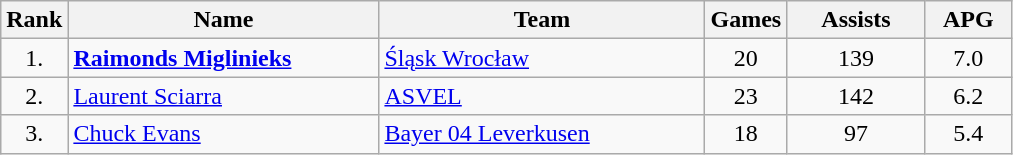<table class="wikitable" style="text-align: center;">
<tr>
<th>Rank</th>
<th width=200>Name</th>
<th width=210>Team</th>
<th>Games</th>
<th width=85>Assists</th>
<th width=50>APG</th>
</tr>
<tr>
<td>1.</td>
<td align="left"> <strong><a href='#'>Raimonds Miglinieks</a></strong></td>
<td align="left"> <a href='#'>Śląsk Wrocław</a></td>
<td>20</td>
<td>139</td>
<td>7.0</td>
</tr>
<tr>
<td>2.</td>
<td align="left"> <a href='#'>Laurent Sciarra</a></td>
<td align="left"> <a href='#'>ASVEL</a></td>
<td>23</td>
<td>142</td>
<td>6.2</td>
</tr>
<tr>
<td>3.</td>
<td align="left"> <a href='#'>Chuck Evans</a></td>
<td align="left"> <a href='#'>Bayer 04 Leverkusen</a></td>
<td>18</td>
<td>97</td>
<td>5.4</td>
</tr>
</table>
